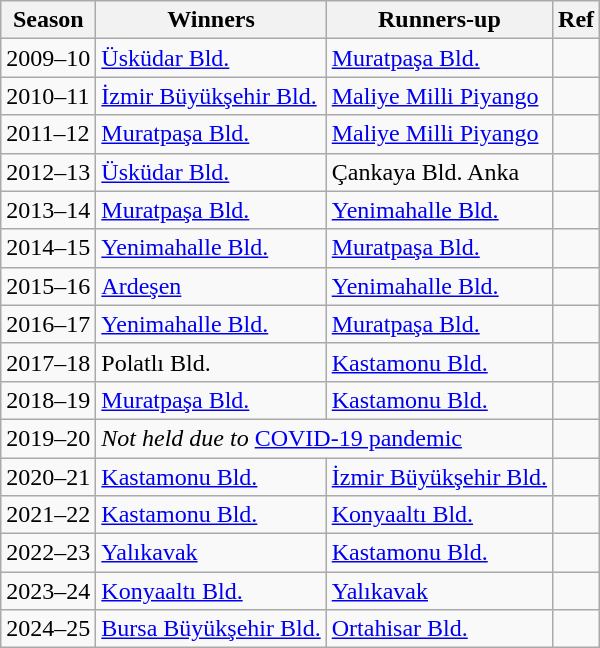<table class=wikitable>
<tr>
<th>Season</th>
<th>Winners</th>
<th>Runners-up</th>
<th>Ref</th>
</tr>
<tr>
<td>2009–10</td>
<td><a href='#'>Üsküdar Bld.</a></td>
<td><a href='#'>Muratpaşa Bld.</a></td>
<td></td>
</tr>
<tr>
<td>2010–11</td>
<td><a href='#'>İzmir Büyükşehir Bld.</a></td>
<td><a href='#'>Maliye Milli Piyango</a></td>
<td></td>
</tr>
<tr>
<td>2011–12</td>
<td><a href='#'>Muratpaşa Bld.</a></td>
<td><a href='#'>Maliye Milli Piyango</a></td>
<td></td>
</tr>
<tr>
<td>2012–13</td>
<td><a href='#'>Üsküdar Bld.</a></td>
<td>Çankaya Bld. Anka</td>
<td></td>
</tr>
<tr>
<td>2013–14</td>
<td><a href='#'>Muratpaşa Bld.</a></td>
<td><a href='#'>Yenimahalle Bld.</a></td>
<td></td>
</tr>
<tr>
<td>2014–15</td>
<td><a href='#'>Yenimahalle Bld.</a></td>
<td><a href='#'>Muratpaşa Bld.</a></td>
<td></td>
</tr>
<tr>
<td>2015–16</td>
<td><a href='#'>Ardeşen</a></td>
<td><a href='#'>Yenimahalle Bld.</a></td>
<td></td>
</tr>
<tr>
<td>2016–17</td>
<td><a href='#'>Yenimahalle Bld.</a></td>
<td><a href='#'>Muratpaşa Bld.</a></td>
<td></td>
</tr>
<tr>
<td>2017–18</td>
<td>Polatlı Bld.</td>
<td><a href='#'>Kastamonu Bld.</a></td>
<td></td>
</tr>
<tr>
<td>2018–19</td>
<td><a href='#'>Muratpaşa Bld.</a></td>
<td><a href='#'>Kastamonu Bld.</a></td>
<td></td>
</tr>
<tr>
<td>2019–20</td>
<td colspan=2><em>Not held due to</em> <a href='#'>COVID-19 pandemic</a></td>
<td></td>
</tr>
<tr>
<td>2020–21</td>
<td><a href='#'>Kastamonu Bld.</a></td>
<td><a href='#'>İzmir Büyükşehir Bld.</a></td>
<td></td>
</tr>
<tr>
<td>2021–22</td>
<td><a href='#'>Kastamonu Bld.</a></td>
<td><a href='#'>Konyaaltı Bld.</a></td>
<td></td>
</tr>
<tr>
<td>2022–23</td>
<td><a href='#'>Yalıkavak</a></td>
<td><a href='#'>Kastamonu Bld.</a></td>
<td></td>
</tr>
<tr>
<td>2023–24</td>
<td><a href='#'>Konyaaltı Bld.</a></td>
<td><a href='#'>Yalıkavak</a></td>
<td></td>
</tr>
<tr>
<td>2024–25</td>
<td><a href='#'>Bursa Büyükşehir Bld.</a></td>
<td><a href='#'>Ortahisar Bld.</a></td>
<td></td>
</tr>
</table>
